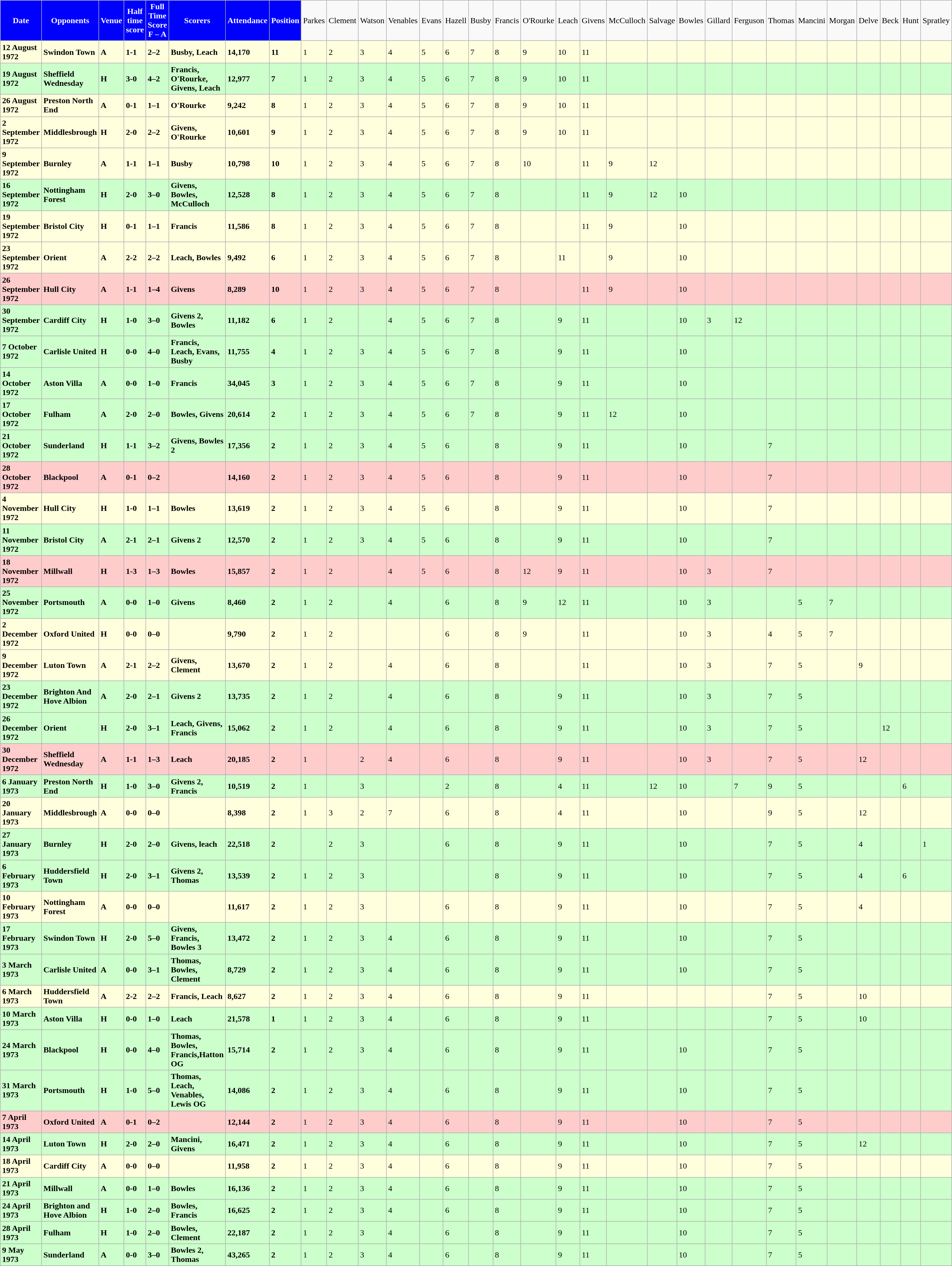<table class="wikitable">
<tr>
<th style="background:#0000FF; color:white; text-align:center;">Date</th>
<th style="background:#0000FF; color:white; text-align:center;">Opponents</th>
<th style="background:#0000FF; color:white; text-align:center;">Venue</th>
<th style="background:#0000FF; color:white; text-align:center;">Half time score</th>
<th style="background:#0000FF; color:white; text-align:center;">Full Time Score<br><strong>F – A</strong></th>
<th style="background:#0000FF; color:white; text-align:center;">Scorers</th>
<th style="background:#0000FF; color:white; text-align:center;">Attendance</th>
<th style="background:#0000FF; color:white; text-align:center;">Position</th>
<td>Parkes</td>
<td>Clement</td>
<td>Watson</td>
<td>Venables</td>
<td>Evans</td>
<td>Hazell</td>
<td>Busby</td>
<td>Francis</td>
<td>O'Rourke</td>
<td>Leach</td>
<td>Givens</td>
<td>McCulloch</td>
<td>Salvage</td>
<td>Bowles</td>
<td>Gillard</td>
<td>Ferguson</td>
<td>Thomas</td>
<td>Mancini</td>
<td>Morgan</td>
<td>Delve</td>
<td>Beck</td>
<td>Hunt</td>
<td>Spratley</td>
</tr>
<tr bgcolor="#ffffdd">
<td><strong>12 August 1972</strong></td>
<td><strong>Swindon Town</strong></td>
<td><strong>A</strong></td>
<td><strong>1-1</strong></td>
<td><strong>2–2</strong></td>
<td><strong>Busby, Leach</strong></td>
<td><strong>14,170</strong></td>
<td><strong>11</strong></td>
<td>1</td>
<td>2</td>
<td>3</td>
<td>4</td>
<td>5</td>
<td>6</td>
<td>7</td>
<td>8</td>
<td>9</td>
<td>10</td>
<td>11</td>
<td></td>
<td></td>
<td></td>
<td></td>
<td></td>
<td></td>
<td></td>
<td></td>
<td></td>
<td></td>
<td></td>
<td></td>
</tr>
<tr bgcolor="#ccffcc">
<td><strong>19 August 1972</strong></td>
<td><strong>Sheffield Wednesday</strong></td>
<td><strong>H</strong></td>
<td><strong>3-0</strong></td>
<td><strong>4–2</strong></td>
<td><strong>Francis, O'Rourke, Givens, Leach</strong></td>
<td><strong>12,977</strong></td>
<td><strong>7</strong></td>
<td>1</td>
<td>2</td>
<td>3</td>
<td>4</td>
<td>5</td>
<td>6</td>
<td>7</td>
<td>8</td>
<td>9</td>
<td>10</td>
<td>11</td>
<td></td>
<td></td>
<td></td>
<td></td>
<td></td>
<td></td>
<td></td>
<td></td>
<td></td>
<td></td>
<td></td>
<td></td>
</tr>
<tr bgcolor="#ffffdd">
<td><strong>26 August 1972</strong></td>
<td><strong>Preston North End</strong></td>
<td><strong>A</strong></td>
<td><strong>0-1</strong></td>
<td><strong>1–1</strong></td>
<td><strong>O'Rourke</strong></td>
<td><strong>9,242</strong></td>
<td><strong>8</strong></td>
<td>1</td>
<td>2</td>
<td>3</td>
<td>4</td>
<td>5</td>
<td>6</td>
<td>7</td>
<td>8</td>
<td>9</td>
<td>10</td>
<td>11</td>
<td></td>
<td></td>
<td></td>
<td></td>
<td></td>
<td></td>
<td></td>
<td></td>
<td></td>
<td></td>
<td></td>
<td></td>
</tr>
<tr bgcolor="#ffffdd">
<td><strong>2 September 1972</strong></td>
<td><strong>Middlesbrough</strong></td>
<td><strong>H</strong></td>
<td><strong>2-0</strong></td>
<td><strong>2–2</strong></td>
<td><strong>Givens, O'Rourke</strong></td>
<td><strong>10,601</strong></td>
<td><strong>9</strong></td>
<td>1</td>
<td>2</td>
<td>3</td>
<td>4</td>
<td>5</td>
<td>6</td>
<td>7</td>
<td>8</td>
<td>9</td>
<td>10</td>
<td>11</td>
<td></td>
<td></td>
<td></td>
<td></td>
<td></td>
<td></td>
<td></td>
<td></td>
<td></td>
<td></td>
<td></td>
<td></td>
</tr>
<tr bgcolor="#ffffdd">
<td><strong>9 September 1972</strong></td>
<td><strong>Burnley</strong></td>
<td><strong>A</strong></td>
<td><strong>1-1</strong></td>
<td><strong>1–1</strong></td>
<td><strong>Busby</strong></td>
<td><strong>10,798</strong></td>
<td><strong>10</strong></td>
<td>1</td>
<td>2</td>
<td>3</td>
<td>4</td>
<td>5</td>
<td>6</td>
<td>7</td>
<td>8</td>
<td>10</td>
<td></td>
<td>11</td>
<td>9</td>
<td>12</td>
<td></td>
<td></td>
<td></td>
<td></td>
<td></td>
<td></td>
<td></td>
<td></td>
<td></td>
<td></td>
</tr>
<tr bgcolor="#ccffcc">
<td><strong>16 September 1972</strong></td>
<td><strong>Nottingham Forest</strong></td>
<td><strong>H</strong></td>
<td><strong>2-0</strong></td>
<td><strong>3–0</strong></td>
<td><strong>Givens, Bowles, McCulloch</strong></td>
<td><strong>12,528</strong></td>
<td><strong>8</strong></td>
<td>1</td>
<td>2</td>
<td>3</td>
<td>4</td>
<td>5</td>
<td>6</td>
<td>7</td>
<td>8</td>
<td></td>
<td></td>
<td>11</td>
<td>9</td>
<td>12</td>
<td>10</td>
<td></td>
<td></td>
<td></td>
<td></td>
<td></td>
<td></td>
<td></td>
<td></td>
<td></td>
</tr>
<tr bgcolor="#ffffdd">
<td><strong>19 September 1972</strong></td>
<td><strong>Bristol City</strong></td>
<td><strong>H</strong></td>
<td><strong>0-1</strong></td>
<td><strong>1–1</strong></td>
<td><strong>Francis</strong></td>
<td><strong>11,586</strong></td>
<td><strong>8</strong></td>
<td>1</td>
<td>2</td>
<td>3</td>
<td>4</td>
<td>5</td>
<td>6</td>
<td>7</td>
<td>8</td>
<td></td>
<td></td>
<td>11</td>
<td>9</td>
<td></td>
<td>10</td>
<td></td>
<td></td>
<td></td>
<td></td>
<td></td>
<td></td>
<td></td>
<td></td>
<td></td>
</tr>
<tr bgcolor="#ffffdd">
<td><strong>23 September 1972</strong></td>
<td><strong>Orient</strong></td>
<td><strong>A</strong></td>
<td><strong>2-2</strong></td>
<td><strong>2–2</strong></td>
<td><strong>Leach, Bowles</strong></td>
<td><strong>9,492</strong></td>
<td><strong>6</strong></td>
<td>1</td>
<td>2</td>
<td>3</td>
<td>4</td>
<td>5</td>
<td>6</td>
<td>7</td>
<td>8</td>
<td></td>
<td>11</td>
<td></td>
<td>9</td>
<td></td>
<td>10</td>
<td></td>
<td></td>
<td></td>
<td></td>
<td></td>
<td></td>
<td></td>
<td></td>
<td></td>
</tr>
<tr bgcolor="#ffcccc">
<td><strong>26 September 1972</strong></td>
<td><strong>Hull City</strong></td>
<td><strong>A</strong></td>
<td><strong>1-1</strong></td>
<td><strong>1–4</strong></td>
<td><strong>Givens</strong></td>
<td><strong>8,289</strong></td>
<td><strong>10</strong></td>
<td>1</td>
<td>2</td>
<td>3</td>
<td>4</td>
<td>5</td>
<td>6</td>
<td>7</td>
<td>8</td>
<td></td>
<td></td>
<td>11</td>
<td>9</td>
<td></td>
<td>10</td>
<td></td>
<td></td>
<td></td>
<td></td>
<td></td>
<td></td>
<td></td>
<td></td>
<td></td>
</tr>
<tr bgcolor="#ccffcc">
<td><strong>30 September 1972</strong></td>
<td><strong>Cardiff City</strong></td>
<td><strong>H</strong></td>
<td><strong>1-0</strong></td>
<td><strong>3–0</strong></td>
<td><strong>Givens 2, Bowles</strong></td>
<td><strong>11,182</strong></td>
<td><strong>6</strong></td>
<td>1</td>
<td>2</td>
<td></td>
<td>4</td>
<td>5</td>
<td>6</td>
<td>7</td>
<td>8</td>
<td></td>
<td>9</td>
<td>11</td>
<td></td>
<td></td>
<td>10</td>
<td>3</td>
<td>12</td>
<td></td>
<td></td>
<td></td>
<td></td>
<td></td>
<td></td>
<td></td>
</tr>
<tr bgcolor="#ccffcc">
<td><strong>7 October 1972</strong></td>
<td><strong>Carlisle United</strong></td>
<td><strong>H</strong></td>
<td><strong>0-0</strong></td>
<td><strong>4–0</strong></td>
<td><strong>Francis, Leach, Evans, Busby</strong></td>
<td><strong>11,755</strong></td>
<td><strong>4</strong></td>
<td>1</td>
<td>2</td>
<td>3</td>
<td>4</td>
<td>5</td>
<td>6</td>
<td>7</td>
<td>8</td>
<td></td>
<td>9</td>
<td>11</td>
<td></td>
<td></td>
<td>10</td>
<td></td>
<td></td>
<td></td>
<td></td>
<td></td>
<td></td>
<td></td>
<td></td>
<td></td>
</tr>
<tr bgcolor="#ccffcc">
<td><strong>14 October 1972</strong></td>
<td><strong>Aston Villa</strong></td>
<td><strong>A</strong></td>
<td><strong>0-0</strong></td>
<td><strong>1–0</strong></td>
<td><strong>Francis</strong></td>
<td><strong>34,045</strong></td>
<td><strong>3</strong></td>
<td>1</td>
<td>2</td>
<td>3</td>
<td>4</td>
<td>5</td>
<td>6</td>
<td>7</td>
<td>8</td>
<td></td>
<td>9</td>
<td>11</td>
<td></td>
<td></td>
<td>10</td>
<td></td>
<td></td>
<td></td>
<td></td>
<td></td>
<td></td>
<td></td>
<td></td>
<td></td>
</tr>
<tr bgcolor="#ccffcc">
<td><strong>17 October 1972</strong></td>
<td><strong>Fulham</strong></td>
<td><strong>A</strong></td>
<td><strong>2-0</strong></td>
<td><strong>2–0</strong></td>
<td><strong>Bowles, Givens</strong></td>
<td><strong>20,614</strong></td>
<td><strong>2</strong></td>
<td>1</td>
<td>2</td>
<td>3</td>
<td>4</td>
<td>5</td>
<td>6</td>
<td>7</td>
<td>8</td>
<td></td>
<td>9</td>
<td>11</td>
<td>12</td>
<td></td>
<td>10</td>
<td></td>
<td></td>
<td></td>
<td></td>
<td></td>
<td></td>
<td></td>
<td></td>
<td></td>
</tr>
<tr bgcolor="#ccffcc">
<td><strong>21 October 1972</strong></td>
<td><strong>Sunderland</strong></td>
<td><strong>H</strong></td>
<td><strong>1-1</strong></td>
<td><strong>3–2</strong></td>
<td><strong>Givens, Bowles 2</strong></td>
<td><strong>17,356</strong></td>
<td><strong>2</strong></td>
<td>1</td>
<td>2</td>
<td>3</td>
<td>4</td>
<td>5</td>
<td>6</td>
<td></td>
<td>8</td>
<td></td>
<td>9</td>
<td>11</td>
<td></td>
<td></td>
<td>10</td>
<td></td>
<td></td>
<td>7</td>
<td></td>
<td></td>
<td></td>
<td></td>
<td></td>
<td></td>
</tr>
<tr bgcolor="#ffcccc">
<td><strong>28 October 1972</strong></td>
<td><strong>Blackpool</strong></td>
<td><strong>A</strong></td>
<td><strong>0-1</strong></td>
<td><strong>0–2</strong></td>
<td></td>
<td><strong>14,160</strong></td>
<td><strong>2</strong></td>
<td>1</td>
<td>2</td>
<td>3</td>
<td>4</td>
<td>5</td>
<td>6</td>
<td></td>
<td>8</td>
<td></td>
<td>9</td>
<td>11</td>
<td></td>
<td></td>
<td>10</td>
<td></td>
<td></td>
<td>7</td>
<td></td>
<td></td>
<td></td>
<td></td>
<td></td>
<td></td>
</tr>
<tr bgcolor="#ffffdd">
<td><strong>4 November 1972</strong></td>
<td><strong>Hull City</strong></td>
<td><strong>H</strong></td>
<td><strong>1-0</strong></td>
<td><strong>1–1</strong></td>
<td><strong>Bowles</strong></td>
<td><strong>13,619</strong></td>
<td><strong>2</strong></td>
<td>1</td>
<td>2</td>
<td>3</td>
<td>4</td>
<td>5</td>
<td>6</td>
<td></td>
<td>8</td>
<td></td>
<td>9</td>
<td>11</td>
<td></td>
<td></td>
<td>10</td>
<td></td>
<td></td>
<td>7</td>
<td></td>
<td></td>
<td></td>
<td></td>
<td></td>
<td></td>
</tr>
<tr bgcolor="#ccffcc">
<td><strong>11 November 1972</strong></td>
<td><strong>Bristol City</strong></td>
<td><strong>A</strong></td>
<td><strong>2-1</strong></td>
<td><strong>2–1</strong></td>
<td><strong>Givens 2</strong></td>
<td><strong>12,570</strong></td>
<td><strong>2</strong></td>
<td>1</td>
<td>2</td>
<td>3</td>
<td>4</td>
<td>5</td>
<td>6</td>
<td></td>
<td>8</td>
<td></td>
<td>9</td>
<td>11</td>
<td></td>
<td></td>
<td>10</td>
<td></td>
<td></td>
<td>7</td>
<td></td>
<td></td>
<td></td>
<td></td>
<td></td>
<td></td>
</tr>
<tr bgcolor="#ffcccc">
<td><strong>18 November 1972</strong></td>
<td><strong>Millwall</strong></td>
<td><strong>H</strong></td>
<td><strong>1-3</strong></td>
<td><strong>1–3</strong></td>
<td><strong>Bowles</strong></td>
<td><strong>15,857</strong></td>
<td><strong>2</strong></td>
<td>1</td>
<td>2</td>
<td></td>
<td>4</td>
<td>5</td>
<td>6</td>
<td></td>
<td>8</td>
<td>12</td>
<td>9</td>
<td>11</td>
<td></td>
<td></td>
<td>10</td>
<td>3</td>
<td></td>
<td>7</td>
<td></td>
<td></td>
<td></td>
<td></td>
<td></td>
<td></td>
</tr>
<tr bgcolor="#ccffcc">
<td><strong>25 November 1972</strong></td>
<td><strong>Portsmouth</strong></td>
<td><strong>A</strong></td>
<td><strong>0-0</strong></td>
<td><strong>1–0</strong></td>
<td><strong>Givens</strong></td>
<td><strong>8,460</strong></td>
<td><strong>2</strong></td>
<td>1</td>
<td>2</td>
<td></td>
<td>4</td>
<td></td>
<td>6</td>
<td></td>
<td>8</td>
<td>9</td>
<td>12</td>
<td>11</td>
<td></td>
<td></td>
<td>10</td>
<td>3</td>
<td></td>
<td></td>
<td>5</td>
<td>7</td>
<td></td>
<td></td>
<td></td>
<td></td>
</tr>
<tr bgcolor="#ffffdd">
<td><strong>2 December 1972</strong></td>
<td><strong>Oxford United</strong></td>
<td><strong>H</strong></td>
<td><strong>0-0</strong></td>
<td><strong>0–0</strong></td>
<td></td>
<td><strong>9,790</strong></td>
<td><strong>2</strong></td>
<td>1</td>
<td>2</td>
<td></td>
<td></td>
<td></td>
<td>6</td>
<td></td>
<td>8</td>
<td>9</td>
<td></td>
<td>11</td>
<td></td>
<td></td>
<td>10</td>
<td>3</td>
<td></td>
<td>4</td>
<td>5</td>
<td>7</td>
<td></td>
<td></td>
<td></td>
<td></td>
</tr>
<tr bgcolor="#ffffdd">
<td><strong>9 December 1972</strong></td>
<td><strong>Luton Town</strong></td>
<td><strong>A</strong></td>
<td><strong>2-1</strong></td>
<td><strong>2–2</strong></td>
<td><strong>Givens, Clement</strong></td>
<td><strong>13,670</strong></td>
<td><strong>2</strong></td>
<td>1</td>
<td>2</td>
<td></td>
<td>4</td>
<td></td>
<td>6</td>
<td></td>
<td>8</td>
<td></td>
<td></td>
<td>11</td>
<td></td>
<td></td>
<td>10</td>
<td>3</td>
<td></td>
<td>7</td>
<td>5</td>
<td></td>
<td>9</td>
<td></td>
<td></td>
<td></td>
</tr>
<tr bgcolor="#ccffcc">
<td><strong>23 December 1972</strong></td>
<td><strong>Brighton And Hove Albion</strong></td>
<td><strong>A</strong></td>
<td><strong>2-0</strong></td>
<td><strong>2–1</strong></td>
<td><strong>Givens 2</strong></td>
<td><strong>13,735</strong></td>
<td><strong>2</strong></td>
<td>1</td>
<td>2</td>
<td></td>
<td>4</td>
<td></td>
<td>6</td>
<td></td>
<td>8</td>
<td></td>
<td>9</td>
<td>11</td>
<td></td>
<td></td>
<td>10</td>
<td>3</td>
<td></td>
<td>7</td>
<td>5</td>
<td></td>
<td></td>
<td></td>
<td></td>
<td></td>
</tr>
<tr bgcolor="#ccffcc">
<td><strong>26 December 1972</strong></td>
<td><strong>Orient</strong></td>
<td><strong>H</strong></td>
<td><strong>2-0</strong></td>
<td><strong>3–1</strong></td>
<td><strong>Leach, Givens, Francis</strong></td>
<td><strong>15,062</strong></td>
<td><strong>2</strong></td>
<td>1</td>
<td>2</td>
<td></td>
<td>4</td>
<td></td>
<td>6</td>
<td></td>
<td>8</td>
<td></td>
<td>9</td>
<td>11</td>
<td></td>
<td></td>
<td>10</td>
<td>3</td>
<td></td>
<td>7</td>
<td>5</td>
<td></td>
<td></td>
<td>12</td>
<td></td>
<td></td>
</tr>
<tr bgcolor="#ffcccc">
<td><strong>30 December 1972</strong></td>
<td><strong>Sheffield Wednesday</strong></td>
<td><strong>A</strong></td>
<td><strong>1-1</strong></td>
<td><strong>1–3</strong></td>
<td><strong>Leach</strong></td>
<td><strong>20,185</strong></td>
<td><strong>2</strong></td>
<td>1</td>
<td></td>
<td>2</td>
<td>4</td>
<td></td>
<td>6</td>
<td></td>
<td>8</td>
<td></td>
<td>9</td>
<td>11</td>
<td></td>
<td></td>
<td>10</td>
<td>3</td>
<td></td>
<td>7</td>
<td>5</td>
<td></td>
<td>12</td>
<td></td>
<td></td>
<td></td>
</tr>
<tr bgcolor="#ccffcc">
<td><strong>6 January 1973</strong></td>
<td><strong>Preston North End</strong></td>
<td><strong>H</strong></td>
<td><strong>1-0</strong></td>
<td><strong>3–0</strong></td>
<td><strong>Givens 2, Francis</strong></td>
<td><strong>10,519</strong></td>
<td><strong>2</strong></td>
<td>1</td>
<td></td>
<td>3</td>
<td></td>
<td></td>
<td>2</td>
<td></td>
<td>8</td>
<td></td>
<td>4</td>
<td>11</td>
<td></td>
<td>12</td>
<td>10</td>
<td></td>
<td>7</td>
<td>9</td>
<td>5</td>
<td></td>
<td></td>
<td></td>
<td>6</td>
<td></td>
</tr>
<tr bgcolor="#ffffdd">
<td><strong>20 January 1973</strong></td>
<td><strong>Middlesbrough</strong></td>
<td><strong>A</strong></td>
<td><strong>0-0</strong></td>
<td><strong>0–0</strong></td>
<td></td>
<td><strong>8,398</strong></td>
<td><strong>2</strong></td>
<td>1</td>
<td>3</td>
<td>2</td>
<td>7</td>
<td></td>
<td>6</td>
<td></td>
<td>8</td>
<td></td>
<td>4</td>
<td>11</td>
<td></td>
<td></td>
<td>10</td>
<td></td>
<td></td>
<td>9</td>
<td>5</td>
<td></td>
<td>12</td>
<td></td>
<td></td>
<td></td>
</tr>
<tr bgcolor="#ccffcc">
<td><strong>27 January 1973</strong></td>
<td><strong>Burnley</strong></td>
<td><strong>H</strong></td>
<td><strong>2-0</strong></td>
<td><strong>2–0</strong></td>
<td><strong>Givens, leach</strong></td>
<td><strong>22,518</strong></td>
<td><strong>2</strong></td>
<td></td>
<td>2</td>
<td>3</td>
<td></td>
<td></td>
<td>6</td>
<td></td>
<td>8</td>
<td></td>
<td>9</td>
<td>11</td>
<td></td>
<td></td>
<td>10</td>
<td></td>
<td></td>
<td>7</td>
<td>5</td>
<td></td>
<td>4</td>
<td></td>
<td></td>
<td>1</td>
</tr>
<tr bgcolor="#ccffcc">
<td><strong>6 February 1973</strong></td>
<td><strong>Huddersfield Town</strong></td>
<td><strong>H</strong></td>
<td><strong>2-0</strong></td>
<td><strong>3–1</strong></td>
<td><strong>Givens 2, Thomas</strong></td>
<td><strong>13,539</strong></td>
<td><strong>2</strong></td>
<td>1</td>
<td>2</td>
<td>3</td>
<td></td>
<td></td>
<td></td>
<td></td>
<td>8</td>
<td></td>
<td>9</td>
<td>11</td>
<td></td>
<td></td>
<td>10</td>
<td></td>
<td></td>
<td>7</td>
<td>5</td>
<td></td>
<td>4</td>
<td></td>
<td>6</td>
<td></td>
</tr>
<tr bgcolor="#ffffdd">
<td><strong>10 February 1973</strong></td>
<td><strong>Nottingham Forest</strong></td>
<td><strong>A</strong></td>
<td><strong>0-0</strong></td>
<td><strong>0–0</strong></td>
<td></td>
<td><strong>11,617</strong></td>
<td><strong>2</strong></td>
<td>1</td>
<td>2</td>
<td>3</td>
<td></td>
<td></td>
<td>6</td>
<td></td>
<td>8</td>
<td></td>
<td>9</td>
<td>11</td>
<td></td>
<td></td>
<td>10</td>
<td></td>
<td></td>
<td>7</td>
<td>5</td>
<td></td>
<td>4</td>
<td></td>
<td></td>
<td></td>
</tr>
<tr bgcolor="#ccffcc">
<td><strong>17 February 1973</strong></td>
<td><strong>Swindon Town</strong></td>
<td><strong>H</strong></td>
<td><strong>2-0</strong></td>
<td><strong>5–0</strong></td>
<td><strong>Givens, Francis, Bowles 3</strong></td>
<td><strong>13,472</strong></td>
<td><strong>2</strong></td>
<td>1</td>
<td>2</td>
<td>3</td>
<td>4</td>
<td></td>
<td>6</td>
<td></td>
<td>8</td>
<td></td>
<td>9</td>
<td>11</td>
<td></td>
<td></td>
<td>10</td>
<td></td>
<td></td>
<td>7</td>
<td>5</td>
<td></td>
<td></td>
<td></td>
<td></td>
<td></td>
</tr>
<tr bgcolor="#ccffcc">
<td><strong>3 March 1973</strong></td>
<td><strong>Carlisle United</strong></td>
<td><strong>A</strong></td>
<td><strong>0-0</strong></td>
<td><strong>3–1</strong></td>
<td><strong>Thomas, Bowles, Clement</strong></td>
<td><strong>8,729</strong></td>
<td><strong>2</strong></td>
<td>1</td>
<td>2</td>
<td>3</td>
<td>4</td>
<td></td>
<td>6</td>
<td></td>
<td>8</td>
<td></td>
<td>9</td>
<td>11</td>
<td></td>
<td></td>
<td>10</td>
<td></td>
<td></td>
<td>7</td>
<td>5</td>
<td></td>
<td></td>
<td></td>
<td></td>
<td></td>
</tr>
<tr bgcolor="#ffffdd">
<td><strong>6 March 1973</strong></td>
<td><strong>Huddersfield Town</strong></td>
<td><strong>A</strong></td>
<td><strong>2-2</strong></td>
<td><strong>2–2</strong></td>
<td><strong>Francis, Leach</strong></td>
<td><strong>8,627</strong></td>
<td><strong>2</strong></td>
<td>1</td>
<td>2</td>
<td>3</td>
<td>4</td>
<td></td>
<td>6</td>
<td></td>
<td>8</td>
<td></td>
<td>9</td>
<td>11</td>
<td></td>
<td></td>
<td></td>
<td></td>
<td></td>
<td>7</td>
<td>5</td>
<td></td>
<td>10</td>
<td></td>
<td></td>
<td></td>
</tr>
<tr bgcolor="#ccffcc">
<td><strong>10 March 1973</strong></td>
<td><strong>Aston Villa</strong></td>
<td><strong>H</strong></td>
<td><strong>0-0</strong></td>
<td><strong>1–0</strong></td>
<td><strong>Leach</strong></td>
<td><strong>21,578</strong></td>
<td><strong>1</strong></td>
<td>1</td>
<td>2</td>
<td>3</td>
<td>4</td>
<td></td>
<td>6</td>
<td></td>
<td>8</td>
<td></td>
<td>9</td>
<td>11</td>
<td></td>
<td></td>
<td></td>
<td></td>
<td></td>
<td>7</td>
<td>5</td>
<td></td>
<td>10</td>
<td></td>
<td></td>
<td></td>
</tr>
<tr bgcolor="#ccffcc">
<td><strong>24 March 1973</strong></td>
<td><strong>Blackpool</strong></td>
<td><strong>H</strong></td>
<td><strong>0-0</strong></td>
<td><strong>4–0</strong></td>
<td><strong>Thomas, Bowles, Francis,Hatton OG</strong></td>
<td><strong>15,714</strong></td>
<td><strong>2</strong></td>
<td>1</td>
<td>2</td>
<td>3</td>
<td>4</td>
<td></td>
<td>6</td>
<td></td>
<td>8</td>
<td></td>
<td>9</td>
<td>11</td>
<td></td>
<td></td>
<td>10</td>
<td></td>
<td></td>
<td>7</td>
<td>5</td>
<td></td>
<td></td>
<td></td>
<td></td>
<td></td>
</tr>
<tr bgcolor="#ccffcc">
<td><strong>31 March 1973</strong></td>
<td><strong>Portsmouth</strong></td>
<td><strong>H</strong></td>
<td><strong>1-0</strong></td>
<td><strong>5–0</strong></td>
<td><strong>Thomas, Leach, Venables, Lewis OG</strong></td>
<td><strong>14,086</strong></td>
<td><strong>2</strong></td>
<td>1</td>
<td>2</td>
<td>3</td>
<td>4</td>
<td></td>
<td>6</td>
<td></td>
<td>8</td>
<td></td>
<td>9</td>
<td>11</td>
<td></td>
<td></td>
<td>10</td>
<td></td>
<td></td>
<td>7</td>
<td>5</td>
<td></td>
<td></td>
<td></td>
<td></td>
<td></td>
</tr>
<tr bgcolor="#ffcccc">
<td><strong>7 April 1973</strong></td>
<td><strong>Oxford United</strong></td>
<td><strong>A</strong></td>
<td><strong>0-1</strong></td>
<td><strong>0–2</strong></td>
<td></td>
<td><strong>12,144</strong></td>
<td><strong>2</strong></td>
<td>1</td>
<td>2</td>
<td>3</td>
<td>4</td>
<td></td>
<td>6</td>
<td></td>
<td>8</td>
<td></td>
<td>9</td>
<td>11</td>
<td></td>
<td></td>
<td>10</td>
<td></td>
<td></td>
<td>7</td>
<td>5</td>
<td></td>
<td></td>
<td></td>
<td></td>
<td></td>
</tr>
<tr bgcolor="#ccffcc">
<td><strong>14 April 1973</strong></td>
<td><strong>Luton Town</strong></td>
<td><strong>H</strong></td>
<td><strong>2-0</strong></td>
<td><strong>2–0</strong></td>
<td><strong>Mancini, Givens</strong></td>
<td><strong>16,471</strong></td>
<td><strong>2</strong></td>
<td>1</td>
<td>2</td>
<td>3</td>
<td>4</td>
<td></td>
<td>6</td>
<td></td>
<td>8</td>
<td></td>
<td>9</td>
<td>11</td>
<td></td>
<td></td>
<td>10</td>
<td></td>
<td></td>
<td>7</td>
<td>5</td>
<td></td>
<td>12</td>
<td></td>
<td></td>
<td></td>
</tr>
<tr bgcolor="#ffffdd">
<td><strong>18 April 1973</strong></td>
<td><strong>Cardiff City</strong></td>
<td><strong>A</strong></td>
<td><strong>0-0</strong></td>
<td><strong>0–0</strong></td>
<td></td>
<td><strong>11,958</strong></td>
<td><strong>2</strong></td>
<td>1</td>
<td>2</td>
<td>3</td>
<td>4</td>
<td></td>
<td>6</td>
<td></td>
<td>8</td>
<td></td>
<td>9</td>
<td>11</td>
<td></td>
<td></td>
<td>10</td>
<td></td>
<td></td>
<td>7</td>
<td>5</td>
<td></td>
<td></td>
<td></td>
<td></td>
<td></td>
</tr>
<tr bgcolor="#ccffcc">
<td><strong>21 April 1973</strong></td>
<td><strong>Millwall</strong></td>
<td><strong>A</strong></td>
<td><strong>0-0</strong></td>
<td><strong>1–0</strong></td>
<td><strong>Bowles</strong></td>
<td><strong>16,136</strong></td>
<td><strong>2</strong></td>
<td>1</td>
<td>2</td>
<td>3</td>
<td>4</td>
<td></td>
<td>6</td>
<td></td>
<td>8</td>
<td></td>
<td>9</td>
<td>11</td>
<td></td>
<td></td>
<td>10</td>
<td></td>
<td></td>
<td>7</td>
<td>5</td>
<td></td>
<td></td>
<td></td>
<td></td>
<td></td>
</tr>
<tr bgcolor="#ccffcc">
<td><strong>24 April 1973</strong></td>
<td><strong>Brighton and Hove Albion</strong></td>
<td><strong>H</strong></td>
<td><strong>1-0</strong></td>
<td><strong>2–0</strong></td>
<td><strong>Bowles, Francis</strong></td>
<td><strong>16,625</strong></td>
<td><strong>2</strong></td>
<td>1</td>
<td>2</td>
<td>3</td>
<td>4</td>
<td></td>
<td>6</td>
<td></td>
<td>8</td>
<td></td>
<td>9</td>
<td>11</td>
<td></td>
<td></td>
<td>10</td>
<td></td>
<td></td>
<td>7</td>
<td>5</td>
<td></td>
<td></td>
<td></td>
<td></td>
<td></td>
</tr>
<tr bgcolor="#ccffcc">
<td><strong>28 April 1973</strong></td>
<td><strong>Fulham</strong></td>
<td><strong>H</strong></td>
<td><strong>1-0</strong></td>
<td><strong>2–0</strong></td>
<td><strong>Bowles, Clement</strong></td>
<td><strong>22,187</strong></td>
<td><strong>2</strong></td>
<td>1</td>
<td>2</td>
<td>3</td>
<td>4</td>
<td></td>
<td>6</td>
<td></td>
<td>8</td>
<td></td>
<td>9</td>
<td>11</td>
<td></td>
<td></td>
<td>10</td>
<td></td>
<td></td>
<td>7</td>
<td>5</td>
<td></td>
<td></td>
<td></td>
<td></td>
<td></td>
</tr>
<tr bgcolor="#ccffcc">
<td><strong>9 May 1973</strong></td>
<td><strong>Sunderland</strong></td>
<td><strong>A</strong></td>
<td><strong>0-0</strong></td>
<td><strong>3–0</strong></td>
<td><strong>Bowles 2, Thomas</strong></td>
<td><strong>43,265</strong></td>
<td><strong>2</strong></td>
<td>1</td>
<td>2</td>
<td>3</td>
<td>4</td>
<td></td>
<td>6</td>
<td></td>
<td>8</td>
<td></td>
<td>9</td>
<td>11</td>
<td></td>
<td></td>
<td>10</td>
<td></td>
<td></td>
<td>7</td>
<td>5</td>
<td></td>
<td></td>
<td></td>
<td></td>
<td></td>
</tr>
</table>
